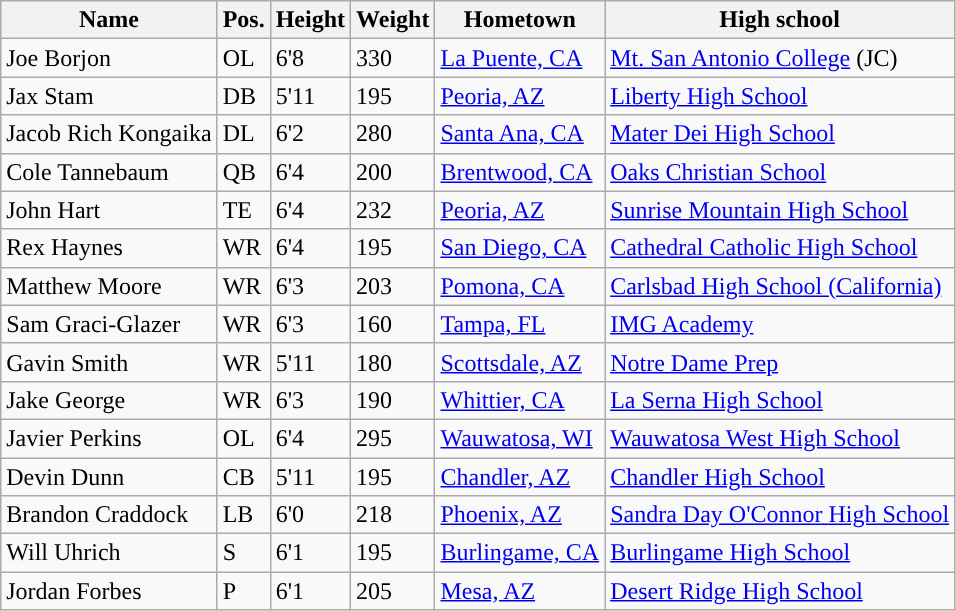<table class="wikitable sortable">
<tr>
<th style="text-align:center; ">Name</th>
<th style="text-align:center; ">Pos.</th>
<th style="text-align:center; ">Height</th>
<th style="text-align:center; ">Weight</th>
<th style="text-align:center; ">Hometown</th>
<th style="text-align:center; ">High school</th>
</tr>
<tr>
<td>Joe Borjon</td>
<td>OL</td>
<td>6'8</td>
<td>330</td>
<td><a href='#'>La Puente, CA</a></td>
<td><a href='#'>Mt. San Antonio College</a> (JC)</td>
</tr>
<tr>
<td>Jax Stam</td>
<td>DB</td>
<td>5'11</td>
<td>195</td>
<td><a href='#'>Peoria, AZ</a></td>
<td><a href='#'>Liberty High School</a></td>
</tr>
<tr>
<td>Jacob Rich Kongaika</td>
<td>DL</td>
<td>6'2</td>
<td>280</td>
<td><a href='#'>Santa Ana, CA</a></td>
<td><a href='#'>Mater Dei High School</a></td>
</tr>
<tr>
<td>Cole Tannebaum</td>
<td>QB</td>
<td>6'4</td>
<td>200</td>
<td><a href='#'>Brentwood, CA</a></td>
<td><a href='#'>Oaks Christian School</a></td>
</tr>
<tr>
<td>John Hart</td>
<td>TE</td>
<td>6'4</td>
<td>232</td>
<td><a href='#'>Peoria, AZ</a></td>
<td><a href='#'>Sunrise Mountain High School</a></td>
</tr>
<tr>
<td>Rex Haynes</td>
<td>WR</td>
<td>6'4</td>
<td>195</td>
<td><a href='#'>San Diego, CA</a></td>
<td><a href='#'>Cathedral Catholic High School</a></td>
</tr>
<tr>
<td>Matthew Moore</td>
<td>WR</td>
<td>6'3</td>
<td>203</td>
<td><a href='#'>Pomona, CA</a></td>
<td><a href='#'>Carlsbad High School (California)</a></td>
</tr>
<tr>
<td>Sam Graci-Glazer</td>
<td>WR</td>
<td>6'3</td>
<td>160</td>
<td><a href='#'>Tampa, FL</a></td>
<td><a href='#'>IMG Academy</a></td>
</tr>
<tr>
<td>Gavin Smith</td>
<td>WR</td>
<td>5'11</td>
<td>180</td>
<td><a href='#'>Scottsdale, AZ</a></td>
<td><a href='#'>Notre Dame Prep</a></td>
</tr>
<tr>
<td>Jake George</td>
<td>WR</td>
<td>6'3</td>
<td>190</td>
<td><a href='#'>Whittier, CA</a></td>
<td><a href='#'>La Serna High School</a></td>
</tr>
<tr>
<td>Javier Perkins</td>
<td>OL</td>
<td>6'4</td>
<td>295</td>
<td><a href='#'>Wauwatosa, WI</a></td>
<td><a href='#'>Wauwatosa West High School</a></td>
</tr>
<tr>
<td>Devin Dunn</td>
<td>CB</td>
<td>5'11</td>
<td>195</td>
<td><a href='#'>Chandler, AZ</a></td>
<td><a href='#'>Chandler High School</a></td>
</tr>
<tr>
<td>Brandon Craddock</td>
<td>LB</td>
<td>6'0</td>
<td>218</td>
<td><a href='#'>Phoenix, AZ</a></td>
<td><a href='#'>Sandra Day O'Connor High School</a></td>
</tr>
<tr>
<td>Will Uhrich</td>
<td>S</td>
<td>6'1</td>
<td>195</td>
<td><a href='#'>Burlingame, CA</a></td>
<td><a href='#'>Burlingame High School</a></td>
</tr>
<tr>
<td>Jordan Forbes</td>
<td>P</td>
<td>6'1</td>
<td>205</td>
<td><a href='#'>Mesa, AZ</a></td>
<td><a href='#'>Desert Ridge High School</a></td>
</tr>
</table>
